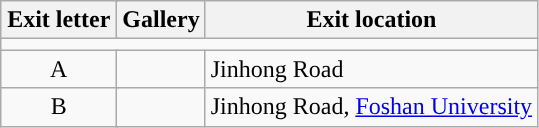<table class="wikitable">
<tr>
<th style="width:70px" colspan=2>Exit letter</th>
<th>Gallery</th>
<th>Exit location</th>
</tr>
<tr style="background:#">
<td colspan="4"></td>
</tr>
<tr>
<td align=center colspan=2>A</td>
<td></td>
<td>Jinhong Road</td>
</tr>
<tr>
<td align=center colspan=2>B</td>
<td></td>
<td>Jinhong Road, <a href='#'>Foshan University</a></td>
</tr>
</table>
